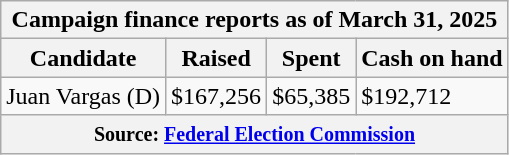<table class="wikitable sortable">
<tr>
<th colspan=4>Campaign finance reports as of March 31, 2025</th>
</tr>
<tr style="text-align:center;">
<th>Candidate</th>
<th>Raised</th>
<th>Spent</th>
<th>Cash on hand</th>
</tr>
<tr>
<td>Juan Vargas (D)</td>
<td>$167,256</td>
<td>$65,385</td>
<td>$192,712</td>
</tr>
<tr>
<th colspan="4"><small>Source: <a href='#'>Federal Election Commission</a></small></th>
</tr>
</table>
